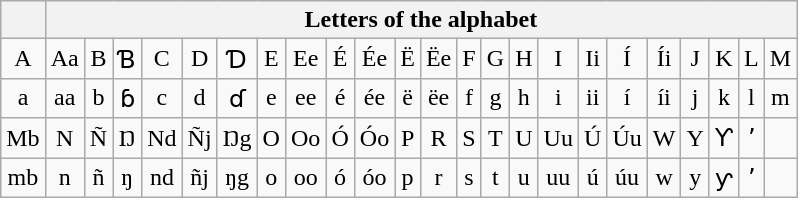<table class="wikitable" style="text-align: center; vertical-align: middle;">
<tr>
<th></th>
<th colspan="23">Letters of the alphabet</th>
</tr>
<tr ---->
<td>A</td>
<td>Aa</td>
<td>B</td>
<td>Ɓ</td>
<td>C</td>
<td>D</td>
<td>Ɗ</td>
<td>E</td>
<td>Ee</td>
<td>É</td>
<td>Ée</td>
<td>Ë</td>
<td>Ëe</td>
<td>F</td>
<td>G</td>
<td>H</td>
<td>I</td>
<td>Ii</td>
<td>Í</td>
<td>Íi</td>
<td>J</td>
<td>K</td>
<td>L</td>
<td>M</td>
</tr>
<tr>
<td>a</td>
<td>aa</td>
<td>b</td>
<td>ɓ</td>
<td>c</td>
<td>d</td>
<td>ɗ</td>
<td>e</td>
<td>ee</td>
<td>é</td>
<td>ée</td>
<td>ë</td>
<td>ëe</td>
<td>f</td>
<td>g</td>
<td>h</td>
<td>i</td>
<td>ii</td>
<td>í</td>
<td>íi</td>
<td>j</td>
<td>k</td>
<td>l</td>
<td>m</td>
</tr>
<tr>
<td>Mb</td>
<td>N</td>
<td>Ñ</td>
<td>Ŋ</td>
<td>Nd</td>
<td>Ñj</td>
<td>Ŋg</td>
<td>O</td>
<td>Oo</td>
<td>Ó</td>
<td>Óo</td>
<td>P</td>
<td>R</td>
<td>S</td>
<td>T</td>
<td>U</td>
<td>Uu</td>
<td>Ú</td>
<td>Úu</td>
<td>W</td>
<td>Y</td>
<td>Ƴ</td>
<td>ʼ</td>
<td></td>
</tr>
<tr>
<td>mb</td>
<td>n</td>
<td>ñ</td>
<td>ŋ</td>
<td>nd</td>
<td>ñj</td>
<td>ŋg</td>
<td>o</td>
<td>oo</td>
<td>ó</td>
<td>óo</td>
<td>p</td>
<td>r</td>
<td>s</td>
<td>t</td>
<td>u</td>
<td>uu</td>
<td>ú</td>
<td>úu</td>
<td>w</td>
<td>y</td>
<td>ƴ</td>
<td>ʼ</td>
<td></td>
</tr>
</table>
